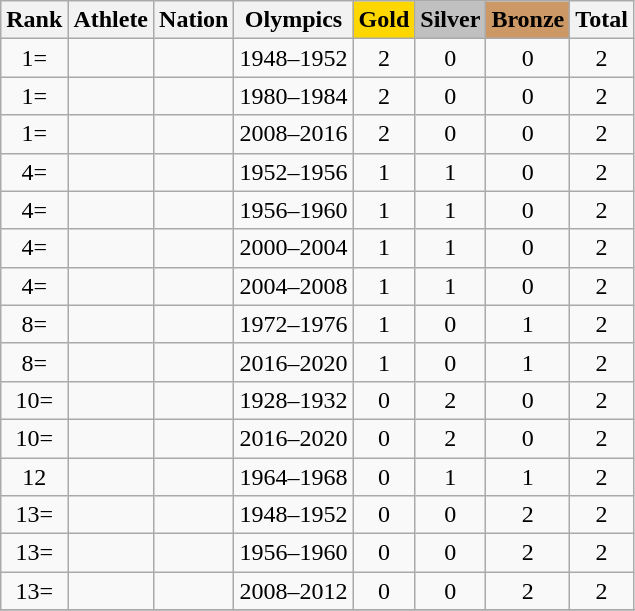<table class="wikitable sortable" style="text-align:center">
<tr>
<th>Rank</th>
<th>Athlete</th>
<th>Nation</th>
<th>Olympics</th>
<th style="background-color:gold">Gold</th>
<th style="background-color:silver">Silver</th>
<th style="background-color:#cc9966">Bronze</th>
<th>Total</th>
</tr>
<tr>
<td>1=</td>
<td align=left></td>
<td align=left></td>
<td>1948–1952</td>
<td>2</td>
<td>0</td>
<td>0</td>
<td>2</td>
</tr>
<tr>
<td>1=</td>
<td align=left></td>
<td align=left></td>
<td>1980–1984</td>
<td>2</td>
<td>0</td>
<td>0</td>
<td>2</td>
</tr>
<tr>
<td>1=</td>
<td align=left></td>
<td align=left></td>
<td>2008–2016</td>
<td>2</td>
<td>0</td>
<td>0</td>
<td>2</td>
</tr>
<tr>
<td>4=</td>
<td align=left></td>
<td align=left></td>
<td>1952–1956</td>
<td>1</td>
<td>1</td>
<td>0</td>
<td>2</td>
</tr>
<tr>
<td>4=</td>
<td align=left></td>
<td align=left></td>
<td>1956–1960</td>
<td>1</td>
<td>1</td>
<td>0</td>
<td>2</td>
</tr>
<tr>
<td>4=</td>
<td align=left></td>
<td align=left></td>
<td>2000–2004</td>
<td>1</td>
<td>1</td>
<td>0</td>
<td>2</td>
</tr>
<tr>
<td>4=</td>
<td align=left></td>
<td align=left></td>
<td>2004–2008</td>
<td>1</td>
<td>1</td>
<td>0</td>
<td>2</td>
</tr>
<tr>
<td>8=</td>
<td align=left></td>
<td align=left></td>
<td>1972–1976</td>
<td>1</td>
<td>0</td>
<td>1</td>
<td>2</td>
</tr>
<tr>
<td>8=</td>
<td align=left></td>
<td align=left></td>
<td>2016–2020</td>
<td>1</td>
<td>0</td>
<td>1</td>
<td>2</td>
</tr>
<tr>
<td>10=</td>
<td align=left></td>
<td align=left></td>
<td>1928–1932</td>
<td>0</td>
<td>2</td>
<td>0</td>
<td>2</td>
</tr>
<tr>
<td>10=</td>
<td align=left></td>
<td align=left></td>
<td>2016–2020</td>
<td>0</td>
<td>2</td>
<td>0</td>
<td>2</td>
</tr>
<tr>
<td>12</td>
<td align=left></td>
<td align=left><br></td>
<td>1964–1968</td>
<td>0</td>
<td>1</td>
<td>1</td>
<td>2</td>
</tr>
<tr>
<td>13=</td>
<td align=left></td>
<td align=left></td>
<td>1948–1952</td>
<td>0</td>
<td>0</td>
<td>2</td>
<td>2</td>
</tr>
<tr>
<td>13=</td>
<td align=left></td>
<td align=left></td>
<td>1956–1960</td>
<td>0</td>
<td>0</td>
<td>2</td>
<td>2</td>
</tr>
<tr>
<td>13=</td>
<td align=left></td>
<td align=left></td>
<td>2008–2012</td>
<td>0</td>
<td>0</td>
<td>2</td>
<td>2</td>
</tr>
<tr>
</tr>
</table>
